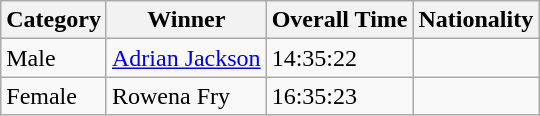<table class="wikitable">
<tr>
<th>Category</th>
<th>Winner</th>
<th>Overall Time</th>
<th>Nationality</th>
</tr>
<tr>
<td>Male</td>
<td><a href='#'>Adrian Jackson</a></td>
<td>14:35:22</td>
<td></td>
</tr>
<tr>
<td>Female</td>
<td>Rowena Fry</td>
<td>16:35:23</td>
<td></td>
</tr>
</table>
